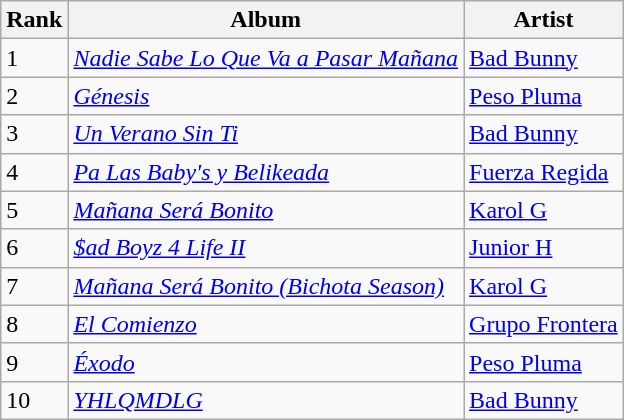<table class="wikitable">
<tr>
<th>Rank</th>
<th>Album</th>
<th>Artist</th>
</tr>
<tr>
<td>1</td>
<td><em><a href='#'>Nadie Sabe Lo Que Va a Pasar Mañana</a></em></td>
<td><a href='#'>Bad Bunny</a></td>
</tr>
<tr>
<td>2</td>
<td><em><a href='#'>Génesis</a></em></td>
<td><a href='#'>Peso Pluma</a></td>
</tr>
<tr>
<td>3</td>
<td><em><a href='#'>Un Verano Sin Ti</a></em></td>
<td><a href='#'>Bad Bunny</a></td>
</tr>
<tr>
<td>4</td>
<td><em><a href='#'>Pa Las Baby's y Belikeada</a></em></td>
<td><a href='#'>Fuerza Regida</a></td>
</tr>
<tr>
<td>5</td>
<td><em><a href='#'>Mañana Será Bonito</a></em></td>
<td><a href='#'>Karol G</a></td>
</tr>
<tr>
<td>6</td>
<td><em><a href='#'>$ad Boyz 4 Life II</a></em></td>
<td><a href='#'>Junior H</a></td>
</tr>
<tr>
<td>7</td>
<td><em><a href='#'>Mañana Será Bonito (Bichota Season)</a></em></td>
<td><a href='#'>Karol G</a></td>
</tr>
<tr>
<td>8</td>
<td><em><a href='#'>El Comienzo</a></em></td>
<td><a href='#'>Grupo Frontera</a></td>
</tr>
<tr>
<td>9</td>
<td><em><a href='#'>Éxodo</a></em></td>
<td><a href='#'>Peso Pluma</a></td>
</tr>
<tr>
<td>10</td>
<td><em><a href='#'>YHLQMDLG</a></em></td>
<td><a href='#'>Bad Bunny</a></td>
</tr>
</table>
